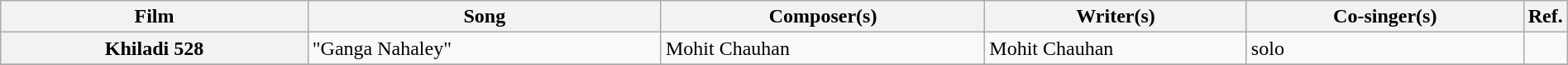<table class="wikitable plainrowheaders" width="100%" "textcolor:#000;">
<tr>
<th scope="col" width=20%><strong>Film</strong></th>
<th scope="col" width=23%><strong>Song</strong></th>
<th scope="col" width=21%><strong>Composer(s)</strong></th>
<th scope="col" width=17%><strong>Writer(s)</strong></th>
<th scope="col" width=18%><strong>Co-singer(s)</strong></th>
<th scope="col" width=1%><strong>Ref.</strong></th>
</tr>
<tr>
<th scope="row">Khiladi 528</th>
<td>"Ganga Nahaley"</td>
<td>Mohit Chauhan</td>
<td>Mohit Chauhan</td>
<td>solo</td>
<td></td>
</tr>
<tr>
</tr>
</table>
